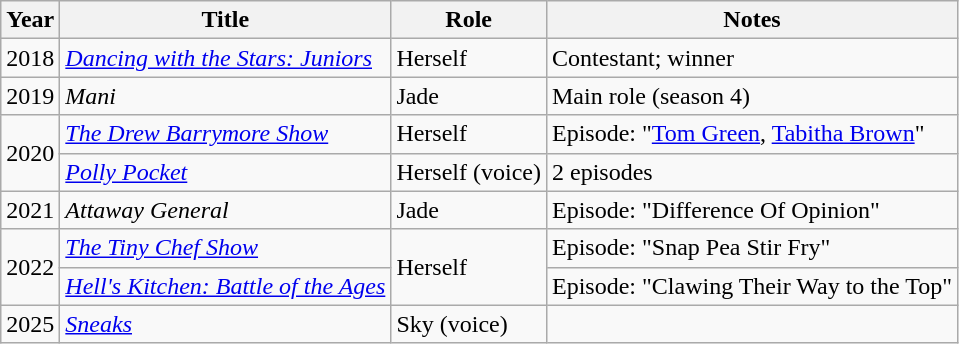<table class="wikitable sortable">
<tr>
<th>Year</th>
<th>Title</th>
<th>Role</th>
<th class="unsortable">Notes</th>
</tr>
<tr>
<td>2018</td>
<td><em><a href='#'>Dancing with the Stars: Juniors</a></em></td>
<td>Herself</td>
<td>Contestant; winner</td>
</tr>
<tr>
<td>2019</td>
<td><em>Mani</em></td>
<td>Jade</td>
<td>Main role (season 4)</td>
</tr>
<tr>
<td rowspan="2">2020</td>
<td><em><a href='#'>The Drew Barrymore Show</a></em></td>
<td>Herself</td>
<td>Episode: "<a href='#'>Tom Green</a>, <a href='#'>Tabitha Brown</a>"</td>
</tr>
<tr>
<td><em><a href='#'>Polly Pocket</a></em></td>
<td>Herself (voice)</td>
<td>2 episodes</td>
</tr>
<tr>
<td>2021</td>
<td><em>Attaway General</em></td>
<td>Jade</td>
<td>Episode: "Difference Of Opinion"</td>
</tr>
<tr>
<td rowspan="2">2022</td>
<td><em><a href='#'>The Tiny Chef Show</a></em></td>
<td rowspan="2">Herself</td>
<td>Episode: "Snap Pea Stir Fry"</td>
</tr>
<tr>
<td><em><a href='#'>Hell's Kitchen: Battle of the Ages</a></em></td>
<td>Episode: "Clawing Their Way to the Top"</td>
</tr>
<tr>
<td>2025</td>
<td><em><a href='#'>Sneaks</a></em></td>
<td>Sky (voice)</td>
<td></td>
</tr>
</table>
